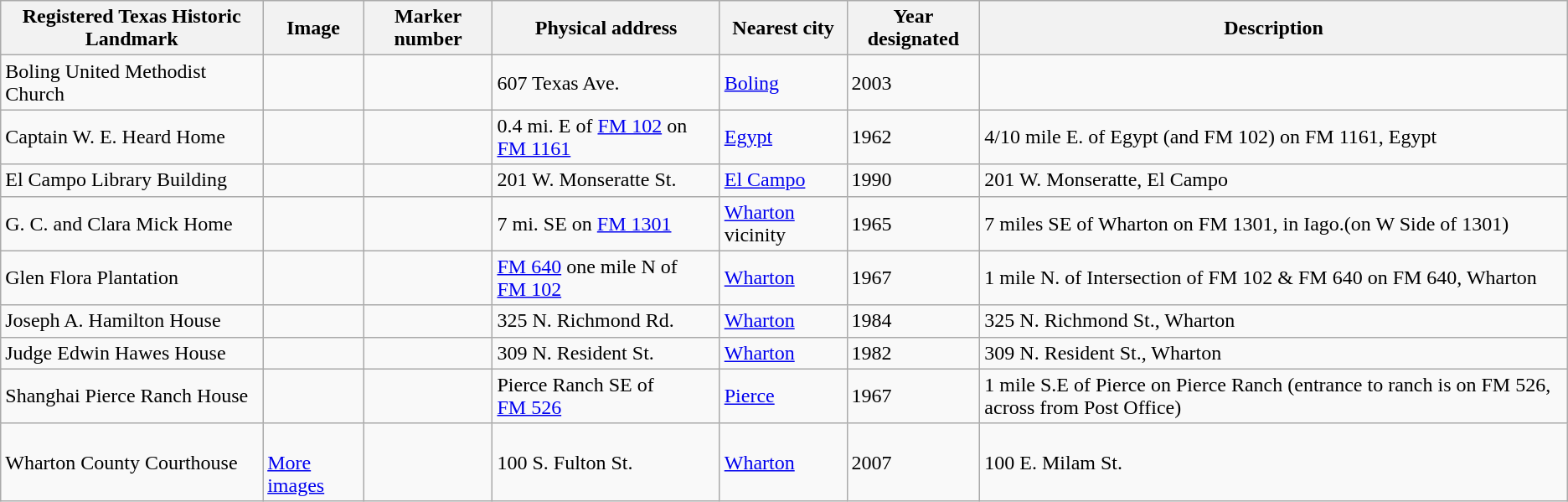<table class="wikitable sortable">
<tr>
<th>Registered Texas Historic Landmark</th>
<th>Image</th>
<th>Marker number</th>
<th>Physical address</th>
<th>Nearest city</th>
<th>Year designated</th>
<th>Description</th>
</tr>
<tr>
<td>Boling United Methodist Church</td>
<td></td>
<td></td>
<td>607 Texas Ave.<br></td>
<td><a href='#'>Boling</a></td>
<td>2003</td>
<td></td>
</tr>
<tr>
<td>Captain W. E. Heard Home</td>
<td></td>
<td></td>
<td>0.4 mi. E of <a href='#'>FM 102</a> on <a href='#'>FM 1161</a><br></td>
<td><a href='#'>Egypt</a></td>
<td>1962</td>
<td>4/10 mile E. of Egypt (and FM 102) on FM 1161, Egypt</td>
</tr>
<tr>
<td>El Campo Library Building</td>
<td></td>
<td></td>
<td>201 W. Monseratte St.<br></td>
<td><a href='#'>El Campo</a></td>
<td>1990</td>
<td>201 W. Monseratte, El Campo</td>
</tr>
<tr>
<td>G. C. and Clara Mick Home</td>
<td></td>
<td></td>
<td>7 mi. SE on <a href='#'>FM 1301</a><br></td>
<td><a href='#'>Wharton</a> vicinity</td>
<td>1965</td>
<td>7 miles SE of Wharton on FM 1301, in Iago.(on W Side of 1301)</td>
</tr>
<tr>
<td>Glen Flora Plantation</td>
<td></td>
<td></td>
<td><a href='#'>FM 640</a> one mile N of <a href='#'>FM 102</a><br></td>
<td><a href='#'>Wharton</a></td>
<td>1967</td>
<td>1 mile N. of Intersection of FM 102 & FM 640 on FM 640, Wharton</td>
</tr>
<tr>
<td>Joseph A. Hamilton House</td>
<td></td>
<td></td>
<td>325 N. Richmond Rd.<br></td>
<td><a href='#'>Wharton</a></td>
<td>1984</td>
<td>325 N. Richmond St., Wharton</td>
</tr>
<tr>
<td>Judge Edwin Hawes House</td>
<td></td>
<td></td>
<td>309 N. Resident St.<br></td>
<td><a href='#'>Wharton</a></td>
<td>1982</td>
<td>309 N. Resident St., Wharton</td>
</tr>
<tr>
<td>Shanghai Pierce Ranch House</td>
<td></td>
<td></td>
<td>Pierce Ranch SE of <a href='#'>FM 526</a><br></td>
<td><a href='#'>Pierce</a></td>
<td>1967</td>
<td>1 mile S.E of Pierce on Pierce Ranch (entrance to ranch is on FM 526, across from Post Office)</td>
</tr>
<tr>
<td>Wharton County Courthouse</td>
<td><br> <a href='#'>More images</a></td>
<td></td>
<td>100 S. Fulton St.<br></td>
<td><a href='#'>Wharton</a></td>
<td>2007</td>
<td>100 E. Milam St.</td>
</tr>
</table>
